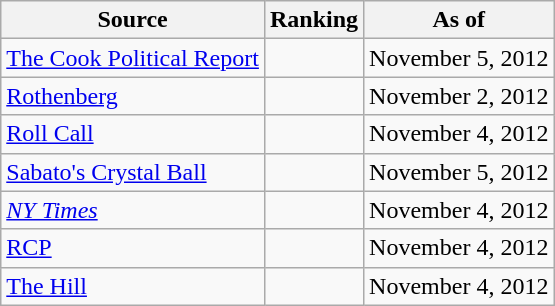<table class="wikitable" style="text-align:center">
<tr>
<th>Source</th>
<th>Ranking</th>
<th>As of</th>
</tr>
<tr>
<td align=left><a href='#'>The Cook Political Report</a></td>
<td></td>
<td>November 5, 2012</td>
</tr>
<tr>
<td align=left><a href='#'>Rothenberg</a></td>
<td></td>
<td>November 2, 2012</td>
</tr>
<tr>
<td align=left><a href='#'>Roll Call</a></td>
<td></td>
<td>November 4, 2012</td>
</tr>
<tr>
<td align=left><a href='#'>Sabato's Crystal Ball</a></td>
<td></td>
<td>November 5, 2012</td>
</tr>
<tr>
<td align=left><a href='#'><em>NY Times</em></a></td>
<td></td>
<td>November 4, 2012</td>
</tr>
<tr>
<td align="left"><a href='#'>RCP</a></td>
<td></td>
<td>November 4, 2012</td>
</tr>
<tr>
<td align=left><a href='#'>The Hill</a></td>
<td></td>
<td>November 4, 2012</td>
</tr>
</table>
